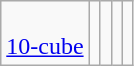<table class=wikitable>
<tr align=center valign=top>
<td><br><a href='#'>10-cube</a></td>
<td></td>
<td></td>
<td></td>
<td></td>
</tr>
</table>
